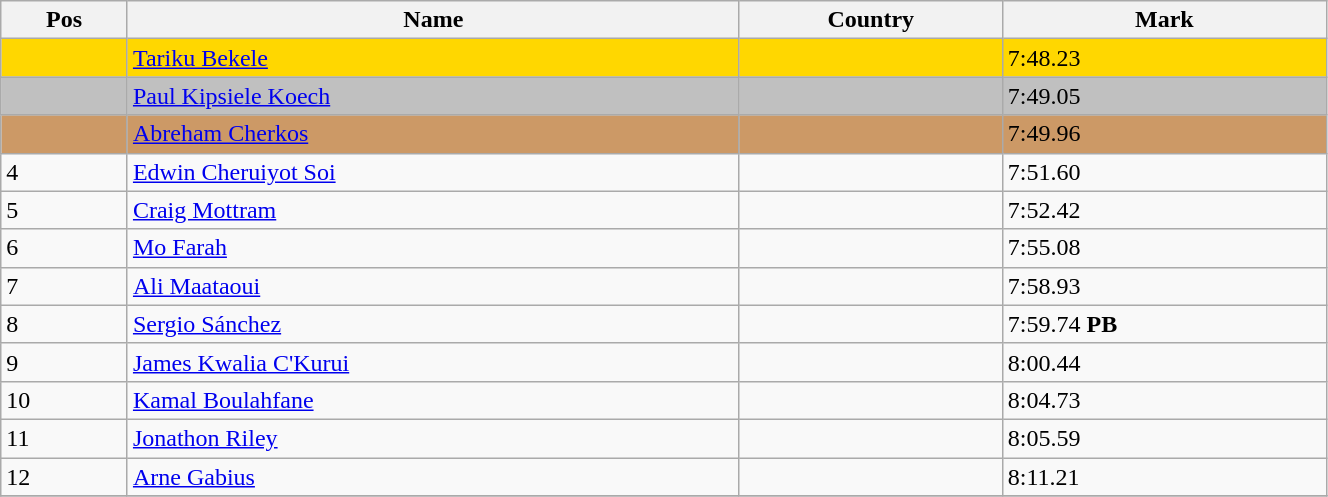<table class="wikitable" width=70%>
<tr>
<th>Pos</th>
<th>Name</th>
<th>Country</th>
<th>Mark</th>
</tr>
<tr bgcolor=gold>
<td></td>
<td><a href='#'>Tariku Bekele</a></td>
<td></td>
<td>7:48.23</td>
</tr>
<tr bgcolor=silver>
<td></td>
<td><a href='#'>Paul Kipsiele Koech</a></td>
<td></td>
<td>7:49.05</td>
</tr>
<tr bgcolor=cc9966>
<td></td>
<td><a href='#'>Abreham Cherkos</a></td>
<td></td>
<td>7:49.96</td>
</tr>
<tr>
<td>4</td>
<td><a href='#'>Edwin Cheruiyot Soi</a></td>
<td></td>
<td>7:51.60</td>
</tr>
<tr>
<td>5</td>
<td><a href='#'>Craig Mottram</a></td>
<td></td>
<td>7:52.42</td>
</tr>
<tr>
<td>6</td>
<td><a href='#'>Mo Farah</a></td>
<td></td>
<td>7:55.08</td>
</tr>
<tr>
<td>7</td>
<td><a href='#'>Ali Maataoui</a></td>
<td></td>
<td>7:58.93</td>
</tr>
<tr>
<td>8</td>
<td><a href='#'>Sergio Sánchez</a></td>
<td></td>
<td>7:59.74 <strong>PB</strong></td>
</tr>
<tr>
<td>9</td>
<td><a href='#'>James Kwalia C'Kurui</a></td>
<td></td>
<td>8:00.44</td>
</tr>
<tr>
<td>10</td>
<td><a href='#'>Kamal Boulahfane</a></td>
<td></td>
<td>8:04.73</td>
</tr>
<tr>
<td>11</td>
<td><a href='#'>Jonathon Riley</a></td>
<td></td>
<td>8:05.59</td>
</tr>
<tr>
<td>12</td>
<td><a href='#'>Arne Gabius</a></td>
<td></td>
<td>8:11.21</td>
</tr>
<tr>
</tr>
</table>
